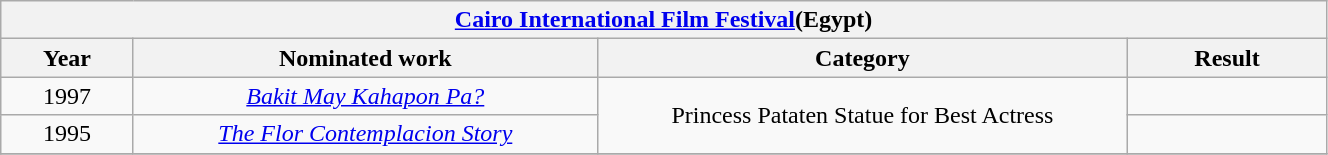<table width="70%" class="wikitable sortable">
<tr>
<th colspan="4" align="center"><a href='#'>Cairo International Film Festival</a>(Egypt)</th>
</tr>
<tr>
<th width="10%">Year</th>
<th width="35%">Nominated work</th>
<th width="40%">Category</th>
<th width="15%">Result</th>
</tr>
<tr>
<td align="center">1997</td>
<td align="center"><em><a href='#'>Bakit May Kahapon Pa?</a></em></td>
<td align="center" rowspan="2">Princess Pataten Statue for Best Actress</td>
<td></td>
</tr>
<tr>
<td align="center">1995</td>
<td align="center"><em><a href='#'>The Flor Contemplacion Story</a></em></td>
<td></td>
</tr>
<tr>
</tr>
</table>
